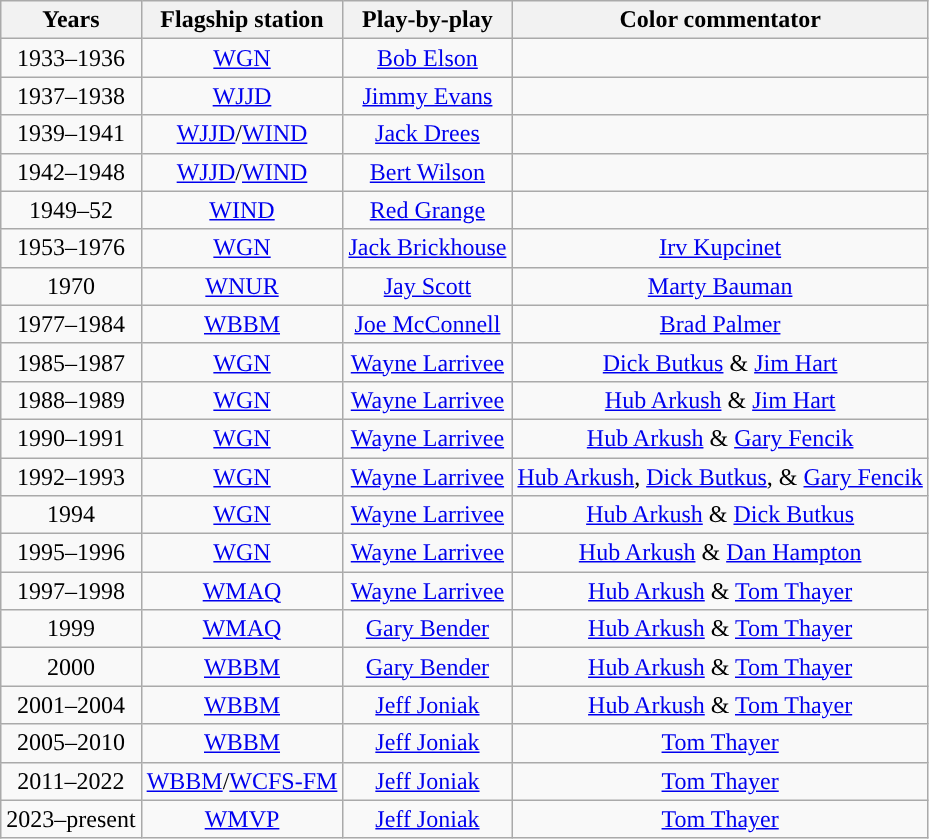<table class="wikitable" style="text-align: center;">
<tr>
<th>Years</th>
<th>Flagship station</th>
<th>Play-by-play</th>
<th>Color commentator</th>
</tr>
<tr>
<td>1933–1936</td>
<td><a href='#'>WGN</a></td>
<td><a href='#'>Bob Elson</a></td>
<td></td>
</tr>
<tr>
<td>1937–1938</td>
<td><a href='#'>WJJD</a></td>
<td><a href='#'>Jimmy Evans</a></td>
<td></td>
</tr>
<tr>
<td>1939–1941</td>
<td><a href='#'>WJJD</a>/<a href='#'>WIND</a></td>
<td><a href='#'>Jack Drees</a></td>
<td></td>
</tr>
<tr>
<td>1942–1948</td>
<td><a href='#'>WJJD</a>/<a href='#'>WIND</a></td>
<td><a href='#'>Bert Wilson</a></td>
<td></td>
</tr>
<tr>
<td>1949–52</td>
<td><a href='#'>WIND</a></td>
<td><a href='#'>Red Grange</a></td>
<td></td>
</tr>
<tr>
<td>1953–1976</td>
<td><a href='#'>WGN</a></td>
<td><a href='#'>Jack Brickhouse</a></td>
<td><a href='#'>Irv Kupcinet</a></td>
</tr>
<tr>
<td>1970</td>
<td><a href='#'>WNUR </a></td>
<td><a href='#'>Jay Scott</a></td>
<td><a href='#'>Marty Bauman</a></td>
</tr>
<tr>
<td>1977–1984</td>
<td><a href='#'>WBBM</a></td>
<td><a href='#'>Joe McConnell</a></td>
<td><a href='#'>Brad Palmer</a></td>
</tr>
<tr>
<td>1985–1987</td>
<td><a href='#'>WGN</a></td>
<td><a href='#'>Wayne Larrivee</a></td>
<td><a href='#'>Dick Butkus</a> & <a href='#'>Jim Hart</a></td>
</tr>
<tr>
<td>1988–1989</td>
<td><a href='#'>WGN</a></td>
<td><a href='#'>Wayne Larrivee</a></td>
<td><a href='#'>Hub Arkush</a> & <a href='#'>Jim Hart</a></td>
</tr>
<tr>
<td>1990–1991</td>
<td><a href='#'>WGN</a></td>
<td><a href='#'>Wayne Larrivee</a></td>
<td><a href='#'>Hub Arkush</a> & <a href='#'>Gary Fencik</a></td>
</tr>
<tr>
<td>1992–1993</td>
<td><a href='#'>WGN</a></td>
<td><a href='#'>Wayne Larrivee</a></td>
<td><a href='#'>Hub Arkush</a>, <a href='#'>Dick Butkus</a>, & <a href='#'>Gary Fencik</a></td>
</tr>
<tr>
<td>1994</td>
<td><a href='#'>WGN</a></td>
<td><a href='#'>Wayne Larrivee</a></td>
<td><a href='#'>Hub Arkush</a> & <a href='#'>Dick Butkus</a></td>
</tr>
<tr>
<td>1995–1996</td>
<td><a href='#'>WGN</a></td>
<td><a href='#'>Wayne Larrivee</a></td>
<td><a href='#'>Hub Arkush</a> & <a href='#'>Dan Hampton</a></td>
</tr>
<tr>
<td>1997–1998</td>
<td><a href='#'>WMAQ</a></td>
<td><a href='#'>Wayne Larrivee</a></td>
<td><a href='#'>Hub Arkush</a> & <a href='#'>Tom Thayer</a></td>
</tr>
<tr>
<td>1999</td>
<td><a href='#'>WMAQ</a></td>
<td><a href='#'>Gary Bender</a></td>
<td><a href='#'>Hub Arkush</a> & <a href='#'>Tom Thayer</a></td>
</tr>
<tr>
<td>2000</td>
<td><a href='#'>WBBM</a></td>
<td><a href='#'>Gary Bender</a></td>
<td><a href='#'>Hub Arkush</a> & <a href='#'>Tom Thayer</a></td>
</tr>
<tr>
<td>2001–2004</td>
<td><a href='#'>WBBM</a></td>
<td><a href='#'>Jeff Joniak</a></td>
<td><a href='#'>Hub Arkush</a> & <a href='#'>Tom Thayer</a></td>
</tr>
<tr>
<td>2005–2010</td>
<td><a href='#'>WBBM</a></td>
<td><a href='#'>Jeff Joniak</a></td>
<td><a href='#'>Tom Thayer</a></td>
</tr>
<tr>
<td>2011–2022</td>
<td><a href='#'>WBBM</a>/<a href='#'>WCFS-FM</a></td>
<td><a href='#'>Jeff Joniak</a></td>
<td><a href='#'>Tom Thayer</a></td>
</tr>
<tr>
<td>2023–present</td>
<td><a href='#'>WMVP</a></td>
<td><a href='#'>Jeff Joniak</a></td>
<td><a href='#'>Tom Thayer</a></td>
</tr>
</table>
